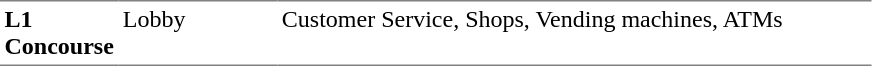<table table border=0 cellspacing=0 cellpadding=3>
<tr>
<td style="border-bottom:solid 1px gray; border-top:solid 1px gray;" valign=top width=50><strong>L1<br>Concourse</strong></td>
<td style="border-bottom:solid 1px gray; border-top:solid 1px gray;" valign=top width=100>Lobby</td>
<td style="border-bottom:solid 1px gray; border-top:solid 1px gray;" valign=top width=390>Customer Service, Shops, Vending machines, ATMs</td>
</tr>
</table>
